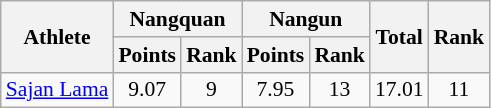<table class=wikitable style="text-align:center; font-size:90%">
<tr>
<th rowspan=2>Athlete</th>
<th colspan=2>Nangquan</th>
<th colspan=2>Nangun</th>
<th rowspan=2>Total</th>
<th rowspan=2>Rank</th>
</tr>
<tr>
<th>Points</th>
<th>Rank</th>
<th>Points</th>
<th>Rank</th>
</tr>
<tr align=center>
<td><a href='#'>Sajan Lama</a></td>
<td>9.07</td>
<td>9</td>
<td>7.95</td>
<td>13</td>
<td>17.01</td>
<td>11</td>
</tr>
</table>
